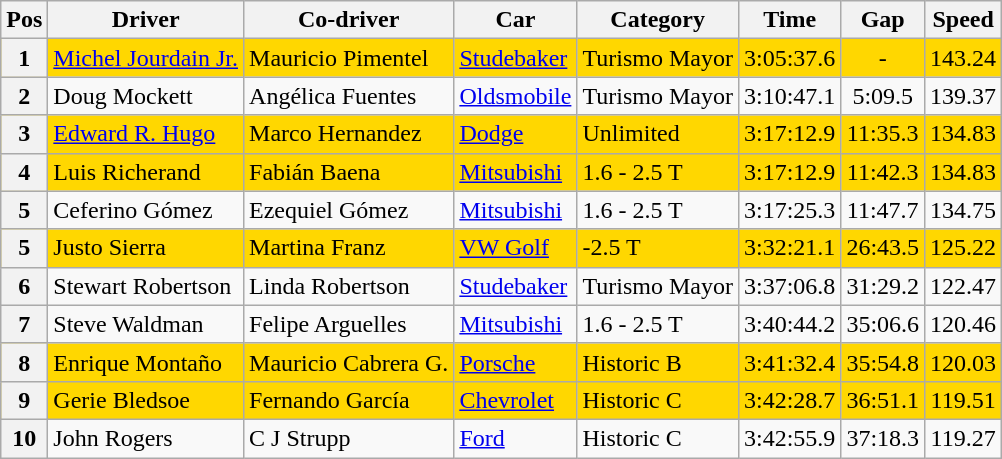<table class="wikitable">
<tr>
<th>Pos</th>
<th>Driver</th>
<th>Co-driver</th>
<th>Car</th>
<th>Category</th>
<th>Time</th>
<th>Gap</th>
<th>Speed</th>
</tr>
<tr style="background:gold;">
<th>1</th>
<td> <a href='#'>Michel Jourdain Jr.</a></td>
<td> Mauricio Pimentel</td>
<td><a href='#'>Studebaker</a></td>
<td>Turismo Mayor</td>
<td align="center">3:05:37.6</td>
<td align="center">-</td>
<td align="center">143.24</td>
</tr>
<tr>
<th>2</th>
<td> Doug Mockett</td>
<td> Angélica Fuentes</td>
<td><a href='#'>Oldsmobile</a></td>
<td>Turismo Mayor</td>
<td align="center">3:10:47.1</td>
<td align="center">5:09.5</td>
<td align="center">139.37</td>
</tr>
<tr style="background:gold;">
<th>3</th>
<td> <a href='#'>Edward R. Hugo</a></td>
<td> Marco Hernandez</td>
<td><a href='#'>Dodge</a></td>
<td>Unlimited</td>
<td align="center">3:17:12.9</td>
<td align="center">11:35.3</td>
<td align="center">134.83</td>
</tr>
<tr style="background:gold;">
<th>4</th>
<td> Luis Richerand</td>
<td> Fabián Baena</td>
<td><a href='#'>Mitsubishi</a></td>
<td>1.6 - 2.5 T</td>
<td align="center">3:17:12.9</td>
<td align="center">11:42.3</td>
<td align="center">134.83</td>
</tr>
<tr>
<th>5</th>
<td> Ceferino Gómez</td>
<td> Ezequiel Gómez</td>
<td><a href='#'>Mitsubishi</a></td>
<td>1.6 - 2.5 T</td>
<td align="center">3:17:25.3</td>
<td align="center">11:47.7</td>
<td align="center">134.75</td>
</tr>
<tr style="background:gold;">
<th>5</th>
<td> Justo Sierra</td>
<td> Martina Franz</td>
<td><a href='#'>VW Golf</a></td>
<td>-2.5 T</td>
<td align="center">3:32:21.1</td>
<td align="center">26:43.5</td>
<td align="center">125.22</td>
</tr>
<tr>
<th>6</th>
<td> Stewart Robertson</td>
<td> Linda Robertson</td>
<td><a href='#'>Studebaker</a></td>
<td>Turismo Mayor</td>
<td align="center">3:37:06.8</td>
<td align="center">31:29.2</td>
<td align="center">122.47</td>
</tr>
<tr>
<th>7</th>
<td> Steve Waldman</td>
<td> Felipe Arguelles</td>
<td><a href='#'>Mitsubishi</a></td>
<td>1.6 - 2.5 T</td>
<td align="center">3:40:44.2</td>
<td align="center">35:06.6</td>
<td align="center">120.46</td>
</tr>
<tr style="background:gold;">
<th>8</th>
<td> Enrique Montaño</td>
<td> Mauricio Cabrera G.</td>
<td><a href='#'>Porsche</a></td>
<td>Historic B</td>
<td align="center">3:41:32.4</td>
<td align="center">35:54.8</td>
<td align="center">120.03</td>
</tr>
<tr style="background:gold;">
<th>9</th>
<td> Gerie Bledsoe</td>
<td> Fernando García</td>
<td><a href='#'>Chevrolet</a></td>
<td>Historic C</td>
<td align="center">3:42:28.7</td>
<td align="center">36:51.1</td>
<td align="center">119.51</td>
</tr>
<tr>
<th>10</th>
<td> John Rogers</td>
<td> C J Strupp</td>
<td><a href='#'>Ford</a></td>
<td>Historic C</td>
<td align="center">3:42:55.9</td>
<td align="center">37:18.3</td>
<td align="center">119.27</td>
</tr>
</table>
